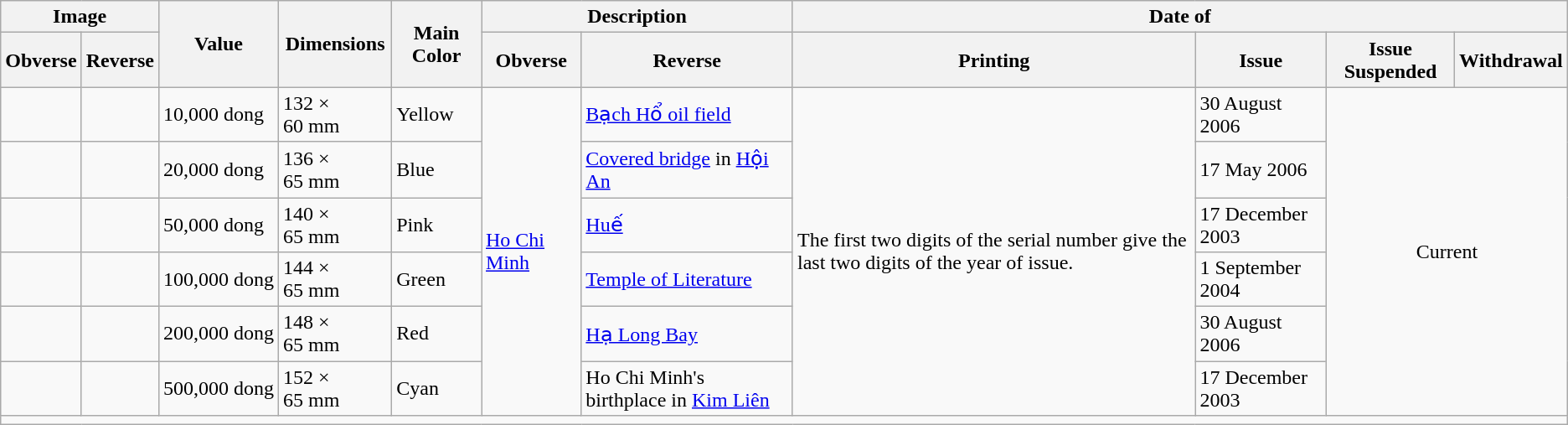<table class="wikitable">
<tr>
<th colspan=2>Image</th>
<th rowspan=2>Value</th>
<th rowspan=2>Dimensions</th>
<th rowspan=2>Main Color</th>
<th colspan=2>Description</th>
<th colspan=4>Date of</th>
</tr>
<tr>
<th>Obverse</th>
<th>Reverse</th>
<th>Obverse</th>
<th>Reverse</th>
<th>Printing</th>
<th>Issue</th>
<th>Issue Suspended</th>
<th>Withdrawal</th>
</tr>
<tr>
<td></td>
<td></td>
<td>10,000 dong</td>
<td class="nowrap">132 × 60 mm</td>
<td>Yellow</td>
<td rowspan=6><a href='#'>Ho Chi Minh</a></td>
<td><a href='#'>Bạch Hổ oil field</a></td>
<td rowspan=6>The first two digits of the serial number give the last two digits of the year of issue.</td>
<td>30 August 2006</td>
<td colspan="2" rowspan="6" style="text-align:center;">Current</td>
</tr>
<tr>
<td></td>
<td></td>
<td>20,000 dong</td>
<td>136 × 65 mm</td>
<td>Blue</td>
<td><a href='#'>Covered bridge</a> in <a href='#'>Hội An</a></td>
<td>17 May 2006</td>
</tr>
<tr>
<td></td>
<td></td>
<td>50,000 dong</td>
<td>140 × 65 mm</td>
<td>Pink</td>
<td><a href='#'>Huế</a></td>
<td>17 December 2003</td>
</tr>
<tr>
<td></td>
<td></td>
<td>100,000 dong</td>
<td>144 × 65 mm</td>
<td>Green</td>
<td><a href='#'>Temple of Literature</a></td>
<td>1 September 2004</td>
</tr>
<tr>
<td></td>
<td></td>
<td>200,000 dong</td>
<td>148 × 65 mm</td>
<td>Red</td>
<td><a href='#'>Hạ Long Bay</a></td>
<td>30 August 2006</td>
</tr>
<tr>
<td></td>
<td></td>
<td>500,000 dong</td>
<td>152 × 65 mm</td>
<td>Cyan</td>
<td>Ho Chi Minh's birthplace in <a href='#'>Kim Liên</a></td>
<td>17 December 2003</td>
</tr>
<tr>
<td colspan=11></td>
</tr>
</table>
